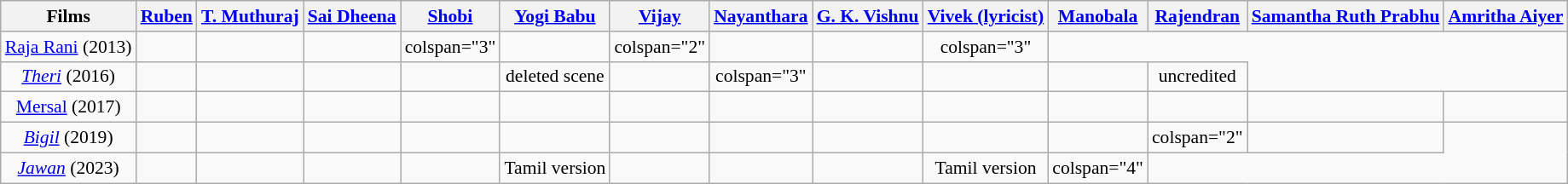<table class="wikitable" style="text-align:center;font-size:90%;">
<tr style="vertical-align:bottom;">
<th>Films</th>
<th><a href='#'>Ruben</a></th>
<th><a href='#'>T. Muthuraj</a></th>
<th><a href='#'>Sai Dheena</a></th>
<th><a href='#'>Shobi</a></th>
<th><a href='#'>Yogi Babu</a></th>
<th><a href='#'>Vijay</a></th>
<th><a href='#'>Nayanthara</a></th>
<th><a href='#'>G. K. Vishnu</a></th>
<th><a href='#'>Vivek (lyricist)</a></th>
<th><a href='#'>Manobala</a></th>
<th><a href='#'>Rajendran</a></th>
<th><a href='#'>Samantha Ruth Prabhu</a></th>
<th><a href='#'>Amritha Aiyer</a></th>
</tr>
<tr>
<td><em><a href='#'></em>Raja Rani<em></a></em> (2013)</td>
<td></td>
<td></td>
<td></td>
<td>colspan="3" </td>
<td></td>
<td>colspan="2" </td>
<td></td>
<td></td>
<td>colspan="3" </td>
</tr>
<tr>
<td><a href='#'><em>Theri</em></a> (2016)</td>
<td></td>
<td></td>
<td></td>
<td></td>
<td>deleted scene</td>
<td></td>
<td>colspan="3" </td>
<td></td>
<td></td>
<td></td>
<td>uncredited</td>
</tr>
<tr>
<td><em> <a href='#'></em>Mersal<em></a></em> (2017)</td>
<td></td>
<td></td>
<td></td>
<td></td>
<td></td>
<td></td>
<td></td>
<td></td>
<td></td>
<td></td>
<td></td>
<td></td>
<td></td>
</tr>
<tr>
<td><em><a href='#'>Bigil</a></em> (2019)</td>
<td></td>
<td></td>
<td></td>
<td></td>
<td></td>
<td></td>
<td></td>
<td></td>
<td></td>
<td></td>
<td>colspan="2" </td>
<td></td>
</tr>
<tr>
<td><em><a href='#'>Jawan</a></em> (2023)</td>
<td></td>
<td></td>
<td></td>
<td></td>
<td>Tamil version</td>
<td></td>
<td></td>
<td></td>
<td> Tamil version</td>
<td>colspan="4" </td>
</tr>
</table>
